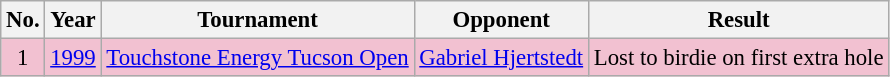<table class="wikitable" style="font-size:95%;">
<tr>
<th>No.</th>
<th>Year</th>
<th>Tournament</th>
<th>Opponent</th>
<th>Result</th>
</tr>
<tr style="background:#F2C1D1;">
<td align=center>1</td>
<td><a href='#'>1999</a></td>
<td><a href='#'>Touchstone Energy Tucson Open</a></td>
<td> <a href='#'>Gabriel Hjertstedt</a></td>
<td>Lost to birdie on first extra hole</td>
</tr>
</table>
